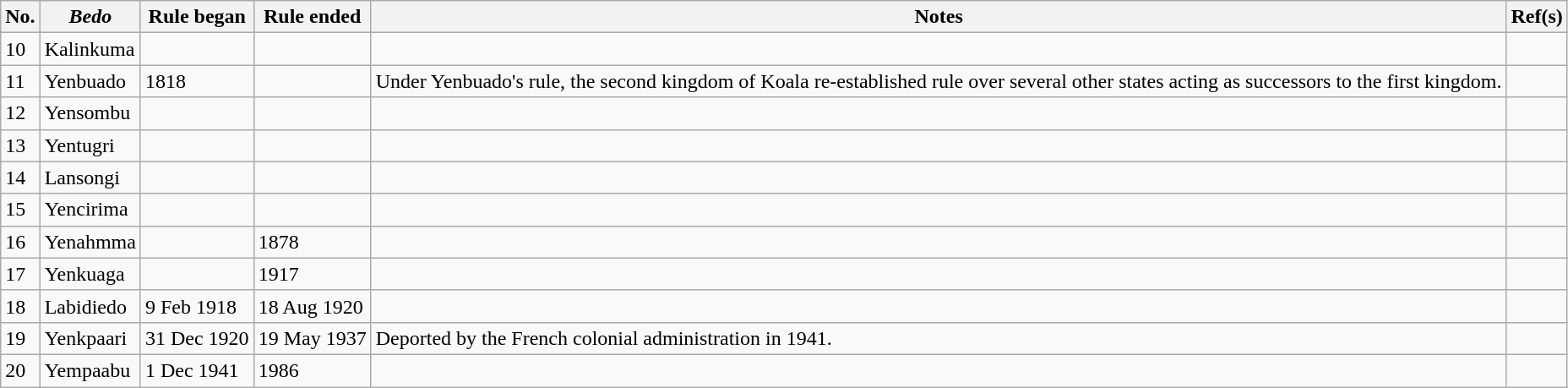<table class="wikitable">
<tr align=center>
<th>No.</th>
<th><em>Bedo</em></th>
<th>Rule began</th>
<th>Rule ended</th>
<th>Notes</th>
<th>Ref(s)</th>
</tr>
<tr>
<td>10</td>
<td>Kalinkuma</td>
<td></td>
<td></td>
<td></td>
<td></td>
</tr>
<tr>
<td>11</td>
<td>Yenbuado</td>
<td>1818</td>
<td></td>
<td>Under Yenbuado's rule, the second kingdom of Koala re-established rule over several other states acting as successors to the first kingdom.</td>
<td></td>
</tr>
<tr>
<td>12</td>
<td>Yensombu</td>
<td></td>
<td></td>
<td></td>
<td></td>
</tr>
<tr>
<td>13</td>
<td>Yentugri</td>
<td></td>
<td></td>
<td></td>
<td></td>
</tr>
<tr>
<td>14</td>
<td>Lansongi</td>
<td></td>
<td></td>
<td></td>
<td></td>
</tr>
<tr>
<td>15</td>
<td>Yencirima</td>
<td></td>
<td></td>
<td></td>
<td></td>
</tr>
<tr>
<td>16</td>
<td>Yenahmma</td>
<td></td>
<td>1878</td>
<td></td>
<td></td>
</tr>
<tr>
<td>17</td>
<td>Yenkuaga</td>
<td></td>
<td>1917</td>
<td></td>
<td></td>
</tr>
<tr>
<td>18</td>
<td>Labidiedo</td>
<td>9 Feb 1918</td>
<td>18 Aug 1920</td>
<td></td>
<td></td>
</tr>
<tr>
<td>19</td>
<td>Yenkpaari</td>
<td>31 Dec 1920</td>
<td>19 May 1937</td>
<td>Deported by the French colonial administration in 1941.</td>
<td></td>
</tr>
<tr>
<td>20</td>
<td>Yempaabu</td>
<td>1 Dec 1941</td>
<td>1986</td>
<td></td>
<td></td>
</tr>
</table>
